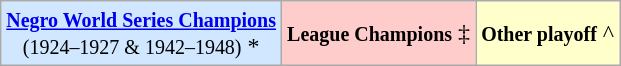<table class="wikitable">
<tr>
<td align="center" bgcolor="#D0E7FF"><small><strong><a href='#'>Negro World Series Champions</a></strong><br>(1924–1927 & 1942–1948)</small> *</td>
<td align="center" bgcolor="#FFCCCC"><small><strong>League Champions</strong></small> ‡</td>
<td align="center" bgcolor="#FFFFCC"><small><strong>Other playoff</strong></small> ^</td>
</tr>
</table>
